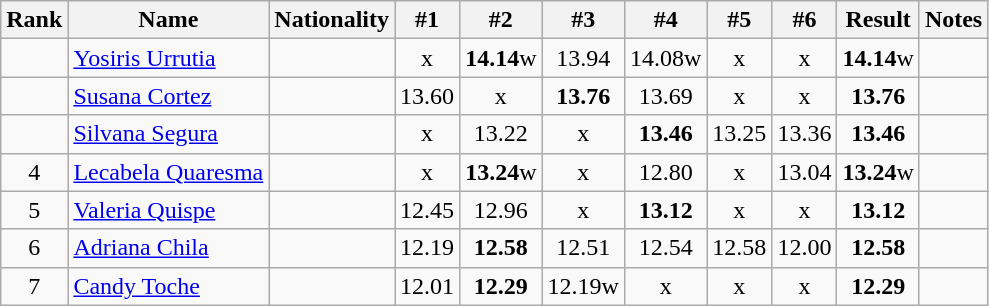<table class="wikitable sortable" style="text-align:center">
<tr>
<th>Rank</th>
<th>Name</th>
<th>Nationality</th>
<th>#1</th>
<th>#2</th>
<th>#3</th>
<th>#4</th>
<th>#5</th>
<th>#6</th>
<th>Result</th>
<th>Notes</th>
</tr>
<tr>
<td></td>
<td align=left><a href='#'>Yosiris Urrutia</a></td>
<td align=left></td>
<td>x</td>
<td><strong>14.14</strong>w</td>
<td>13.94</td>
<td>14.08w</td>
<td>x</td>
<td>x</td>
<td><strong>14.14</strong>w</td>
<td></td>
</tr>
<tr>
<td></td>
<td align=left><a href='#'>Susana Cortez</a></td>
<td align=left></td>
<td>13.60</td>
<td>x</td>
<td><strong>13.76</strong></td>
<td>13.69</td>
<td>x</td>
<td>x</td>
<td><strong>13.76</strong></td>
<td></td>
</tr>
<tr>
<td></td>
<td align=left><a href='#'>Silvana Segura</a></td>
<td align=left></td>
<td>x</td>
<td>13.22</td>
<td>x</td>
<td><strong>13.46</strong></td>
<td>13.25</td>
<td>13.36</td>
<td><strong>13.46</strong></td>
<td></td>
</tr>
<tr>
<td>4</td>
<td align=left><a href='#'>Lecabela Quaresma</a></td>
<td align=left></td>
<td>x</td>
<td><strong>13.24</strong>w</td>
<td>x</td>
<td>12.80</td>
<td>x</td>
<td>13.04</td>
<td><strong>13.24</strong>w</td>
<td></td>
</tr>
<tr>
<td>5</td>
<td align=left><a href='#'>Valeria Quispe</a></td>
<td align=left></td>
<td>12.45</td>
<td>12.96</td>
<td>x</td>
<td><strong>13.12</strong></td>
<td>x</td>
<td>x</td>
<td><strong>13.12</strong></td>
<td></td>
</tr>
<tr>
<td>6</td>
<td align=left><a href='#'>Adriana Chila</a></td>
<td align=left></td>
<td>12.19</td>
<td><strong>12.58</strong></td>
<td>12.51</td>
<td>12.54</td>
<td>12.58</td>
<td>12.00</td>
<td><strong>12.58</strong></td>
<td></td>
</tr>
<tr>
<td>7</td>
<td align=left><a href='#'>Candy Toche</a></td>
<td align=left></td>
<td>12.01</td>
<td><strong>12.29</strong></td>
<td>12.19w</td>
<td>x</td>
<td>x</td>
<td>x</td>
<td><strong>12.29</strong></td>
<td></td>
</tr>
</table>
